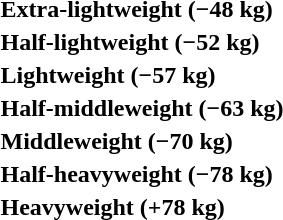<table>
<tr>
<th rowspan=2 style="text-align:left;">Extra-lightweight (−48 kg)</th>
<td rowspan=2></td>
<td rowspan=2></td>
<td></td>
</tr>
<tr>
<td></td>
</tr>
<tr>
<th rowspan=2 style="text-align:left;">Half-lightweight (−52 kg)</th>
<td rowspan=2></td>
<td rowspan=2></td>
<td></td>
</tr>
<tr>
<td></td>
</tr>
<tr>
<th rowspan=2 style="text-align:left;">Lightweight (−57 kg)</th>
<td rowspan=2></td>
<td rowspan=2></td>
<td></td>
</tr>
<tr>
<td></td>
</tr>
<tr>
<th rowspan=2 style="text-align:left;">Half-middleweight (−63 kg)</th>
<td rowspan=2></td>
<td rowspan=2></td>
<td></td>
</tr>
<tr>
<td></td>
</tr>
<tr>
<th rowspan=2 style="text-align:left;">Middleweight (−70 kg)</th>
<td rowspan=2></td>
<td rowspan=2></td>
<td></td>
</tr>
<tr>
<td></td>
</tr>
<tr>
<th rowspan=2 style="text-align:left;">Half-heavyweight (−78 kg)</th>
<td rowspan=2></td>
<td rowspan=2></td>
<td></td>
</tr>
<tr>
<td></td>
</tr>
<tr>
<th rowspan=2 style="text-align:left;">Heavyweight (+78 kg)</th>
<td rowspan=2></td>
<td rowspan=2></td>
<td></td>
</tr>
<tr>
<td></td>
</tr>
</table>
